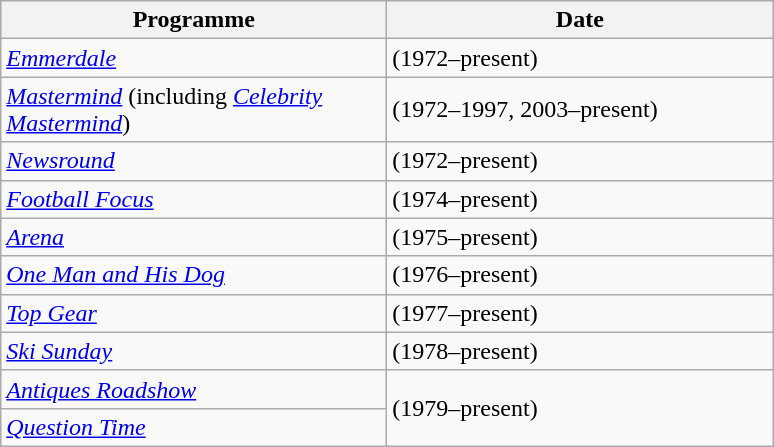<table class="wikitable">
<tr>
<th width=250>Programme</th>
<th width=250>Date</th>
</tr>
<tr>
<td><em><a href='#'>Emmerdale</a></em></td>
<td>(1972–present)</td>
</tr>
<tr>
<td><em><a href='#'>Mastermind</a></em> (including <em><a href='#'>Celebrity Mastermind</a></em>)</td>
<td>(1972–1997, 2003–present)</td>
</tr>
<tr>
<td><em><a href='#'>Newsround</a></em></td>
<td>(1972–present)</td>
</tr>
<tr>
<td><em><a href='#'>Football Focus</a></em></td>
<td>(1974–present)</td>
</tr>
<tr>
<td><em><a href='#'>Arena</a></em></td>
<td>(1975–present)</td>
</tr>
<tr>
<td><em><a href='#'>One Man and His Dog</a></em></td>
<td>(1976–present)</td>
</tr>
<tr>
<td><em><a href='#'>Top Gear</a></em></td>
<td>(1977–present)</td>
</tr>
<tr>
<td><em><a href='#'>Ski Sunday</a></em></td>
<td>(1978–present)</td>
</tr>
<tr>
<td><em><a href='#'>Antiques Roadshow</a></em></td>
<td rowspan="2">(1979–present)</td>
</tr>
<tr>
<td><em><a href='#'>Question Time</a></em></td>
</tr>
</table>
